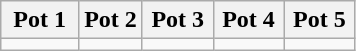<table class="wikitable">
<tr>
<th width=22%>Pot 1</th>
<th width=18%>Pot 2</th>
<th width=20%>Pot 3</th>
<th width=20%>Pot 4</th>
<th width=20%>Pot 5</th>
</tr>
<tr>
<td></td>
<td></td>
<td></td>
<td></td>
<td></td>
</tr>
</table>
